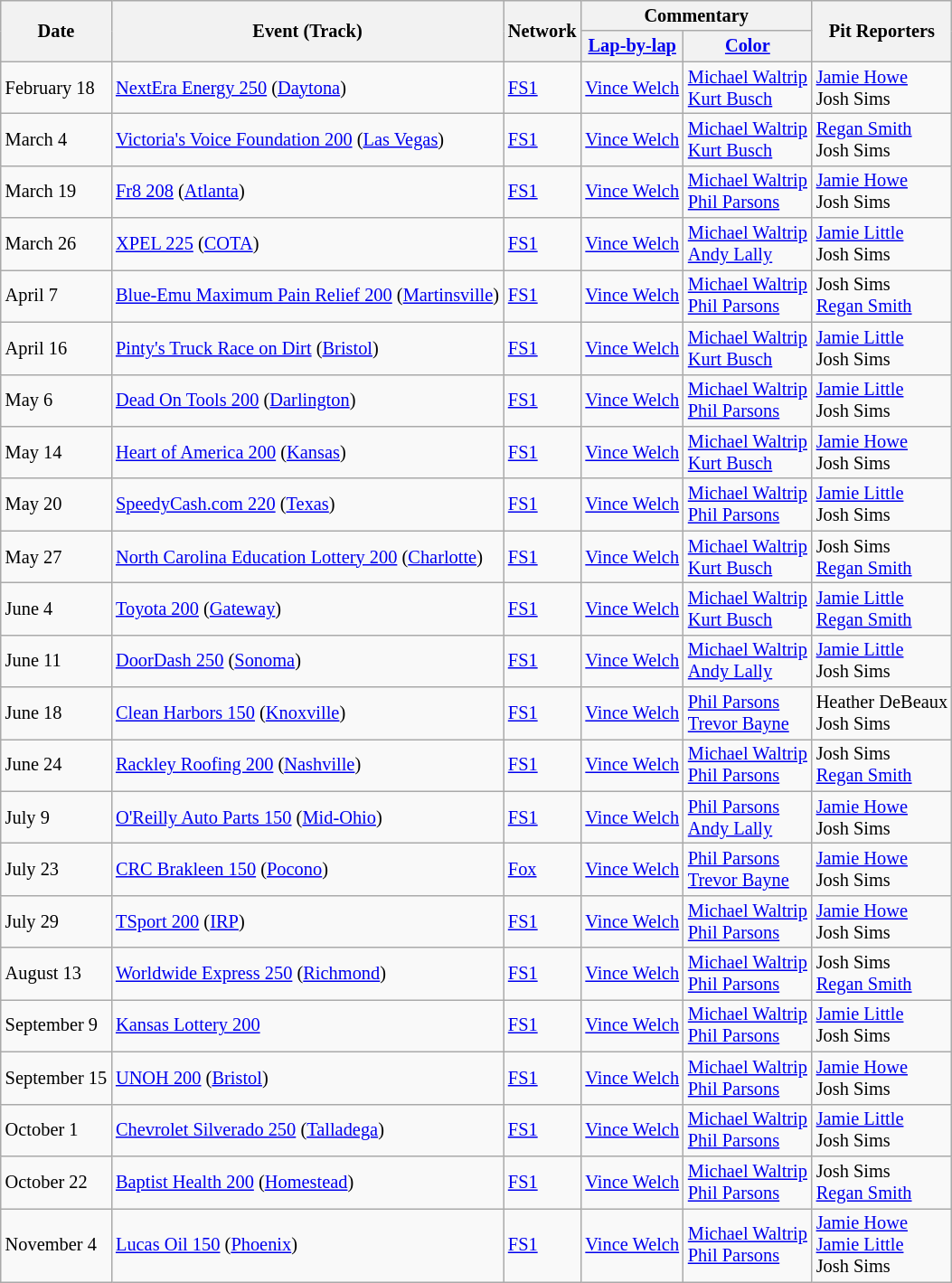<table class="wikitable" style="font-size: 85%;">
<tr>
<th rowspan=2>Date</th>
<th rowspan=2>Event (Track)</th>
<th rowspan=2>Network</th>
<th colspan=2>Commentary</th>
<th rowspan=2>Pit Reporters</th>
</tr>
<tr>
<th><a href='#'>Lap-by-lap</a></th>
<th><a href='#'>Color</a></th>
</tr>
<tr>
<td>February 18</td>
<td><a href='#'>NextEra Energy 250</a> (<a href='#'>Daytona</a>)</td>
<td><a href='#'>FS1</a></td>
<td><a href='#'>Vince Welch</a></td>
<td><a href='#'>Michael Waltrip</a><br><a href='#'>Kurt Busch</a></td>
<td><a href='#'>Jamie Howe</a><br>Josh Sims</td>
</tr>
<tr>
<td>March 4</td>
<td><a href='#'>Victoria's Voice Foundation 200</a> (<a href='#'>Las Vegas</a>)</td>
<td><a href='#'>FS1</a></td>
<td><a href='#'>Vince Welch</a></td>
<td><a href='#'>Michael Waltrip</a><br><a href='#'>Kurt Busch</a></td>
<td><a href='#'>Regan Smith</a><br>Josh Sims</td>
</tr>
<tr>
<td>March 19</td>
<td><a href='#'>Fr8 208</a> (<a href='#'>Atlanta</a>)</td>
<td><a href='#'>FS1</a></td>
<td><a href='#'>Vince Welch</a></td>
<td><a href='#'>Michael Waltrip</a><br><a href='#'>Phil Parsons</a></td>
<td><a href='#'>Jamie Howe</a><br>Josh Sims</td>
</tr>
<tr>
<td>March 26</td>
<td><a href='#'>XPEL 225</a> (<a href='#'>COTA</a>)</td>
<td><a href='#'>FS1</a></td>
<td><a href='#'>Vince Welch</a></td>
<td><a href='#'>Michael Waltrip</a><br><a href='#'>Andy Lally</a></td>
<td><a href='#'>Jamie Little</a><br>Josh Sims</td>
</tr>
<tr>
<td>April 7</td>
<td><a href='#'>Blue-Emu Maximum Pain Relief 200</a> (<a href='#'>Martinsville</a>)</td>
<td><a href='#'>FS1</a></td>
<td><a href='#'>Vince Welch</a></td>
<td><a href='#'>Michael Waltrip</a><br><a href='#'>Phil Parsons</a></td>
<td>Josh Sims<br><a href='#'>Regan Smith</a></td>
</tr>
<tr>
<td>April 16</td>
<td><a href='#'>Pinty's Truck Race on Dirt</a> (<a href='#'>Bristol</a>)</td>
<td><a href='#'>FS1</a></td>
<td><a href='#'>Vince Welch</a></td>
<td><a href='#'>Michael Waltrip</a><br><a href='#'>Kurt Busch</a></td>
<td><a href='#'>Jamie Little</a><br>Josh Sims</td>
</tr>
<tr>
<td>May 6</td>
<td><a href='#'>Dead On Tools 200</a> (<a href='#'>Darlington</a>)</td>
<td><a href='#'>FS1</a></td>
<td><a href='#'>Vince Welch</a></td>
<td><a href='#'>Michael Waltrip</a><br><a href='#'>Phil Parsons</a></td>
<td><a href='#'>Jamie Little</a><br>Josh Sims</td>
</tr>
<tr>
<td>May 14</td>
<td><a href='#'>Heart of America 200</a> (<a href='#'>Kansas</a>)</td>
<td><a href='#'>FS1</a></td>
<td><a href='#'>Vince Welch</a></td>
<td><a href='#'>Michael Waltrip</a><br><a href='#'>Kurt Busch</a></td>
<td><a href='#'>Jamie Howe</a><br>Josh Sims</td>
</tr>
<tr>
<td>May 20</td>
<td><a href='#'>SpeedyCash.com 220</a> (<a href='#'>Texas</a>)</td>
<td><a href='#'>FS1</a></td>
<td><a href='#'>Vince Welch</a></td>
<td><a href='#'>Michael Waltrip</a><br><a href='#'>Phil Parsons</a></td>
<td><a href='#'>Jamie Little</a><br>Josh Sims</td>
</tr>
<tr>
<td>May 27</td>
<td><a href='#'>North Carolina Education Lottery 200</a> (<a href='#'>Charlotte</a>)</td>
<td><a href='#'>FS1</a></td>
<td><a href='#'>Vince Welch</a></td>
<td><a href='#'>Michael Waltrip</a><br><a href='#'>Kurt Busch</a></td>
<td>Josh Sims<br><a href='#'>Regan Smith</a></td>
</tr>
<tr>
<td>June 4</td>
<td><a href='#'>Toyota 200</a> (<a href='#'>Gateway</a>)</td>
<td><a href='#'>FS1</a></td>
<td><a href='#'>Vince Welch</a></td>
<td><a href='#'>Michael Waltrip</a><br><a href='#'>Kurt Busch</a></td>
<td><a href='#'>Jamie Little</a><br><a href='#'>Regan Smith</a></td>
</tr>
<tr>
<td>June 11</td>
<td><a href='#'>DoorDash 250</a> (<a href='#'>Sonoma</a>)</td>
<td><a href='#'>FS1</a></td>
<td><a href='#'>Vince Welch</a></td>
<td><a href='#'>Michael Waltrip</a><br><a href='#'>Andy Lally</a></td>
<td><a href='#'>Jamie Little</a><br>Josh Sims</td>
</tr>
<tr>
<td>June 18</td>
<td><a href='#'>Clean Harbors 150</a> (<a href='#'>Knoxville</a>)</td>
<td><a href='#'>FS1</a></td>
<td><a href='#'>Vince Welch</a></td>
<td><a href='#'>Phil Parsons</a><br><a href='#'>Trevor Bayne</a></td>
<td>Heather DeBeaux<br>Josh Sims</td>
</tr>
<tr>
<td>June 24</td>
<td><a href='#'>Rackley Roofing 200</a> (<a href='#'>Nashville</a>)</td>
<td><a href='#'>FS1</a></td>
<td><a href='#'>Vince Welch</a></td>
<td><a href='#'>Michael Waltrip</a><br><a href='#'>Phil Parsons</a></td>
<td>Josh Sims<br><a href='#'>Regan Smith</a></td>
</tr>
<tr>
<td>July 9</td>
<td><a href='#'>O'Reilly Auto Parts 150</a> (<a href='#'>Mid-Ohio</a>)</td>
<td><a href='#'>FS1</a></td>
<td><a href='#'>Vince Welch</a></td>
<td><a href='#'>Phil Parsons</a><br><a href='#'>Andy Lally</a></td>
<td><a href='#'>Jamie Howe</a><br>Josh Sims</td>
</tr>
<tr>
<td>July 23</td>
<td><a href='#'>CRC Brakleen 150</a> (<a href='#'>Pocono</a>)</td>
<td><a href='#'>Fox</a></td>
<td><a href='#'>Vince Welch</a></td>
<td><a href='#'>Phil Parsons</a><br><a href='#'>Trevor Bayne</a></td>
<td><a href='#'>Jamie Howe</a><br>Josh Sims</td>
</tr>
<tr>
<td>July 29</td>
<td><a href='#'>TSport 200</a> (<a href='#'>IRP</a>)</td>
<td><a href='#'>FS1</a></td>
<td><a href='#'>Vince Welch</a></td>
<td><a href='#'>Michael Waltrip</a><br><a href='#'>Phil Parsons</a></td>
<td><a href='#'>Jamie Howe</a><br>Josh Sims</td>
</tr>
<tr>
<td>August 13</td>
<td><a href='#'>Worldwide Express 250</a> (<a href='#'>Richmond</a>)</td>
<td><a href='#'>FS1</a></td>
<td><a href='#'>Vince Welch</a></td>
<td><a href='#'>Michael Waltrip</a><br><a href='#'>Phil Parsons</a></td>
<td>Josh Sims<br><a href='#'>Regan Smith</a></td>
</tr>
<tr>
<td>September 9</td>
<td><a href='#'>Kansas Lottery 200</a></td>
<td><a href='#'>FS1</a></td>
<td><a href='#'>Vince Welch</a></td>
<td><a href='#'>Michael Waltrip</a><br><a href='#'>Phil Parsons</a></td>
<td><a href='#'>Jamie Little</a><br>Josh Sims</td>
</tr>
<tr>
<td>September 15</td>
<td><a href='#'>UNOH 200</a> (<a href='#'>Bristol</a>)</td>
<td><a href='#'>FS1</a></td>
<td><a href='#'>Vince Welch</a></td>
<td><a href='#'>Michael Waltrip</a><br><a href='#'>Phil Parsons</a></td>
<td><a href='#'>Jamie Howe</a><br>Josh Sims</td>
</tr>
<tr>
<td>October 1</td>
<td><a href='#'>Chevrolet Silverado 250</a> (<a href='#'>Talladega</a>)</td>
<td><a href='#'>FS1</a></td>
<td><a href='#'>Vince Welch</a></td>
<td><a href='#'>Michael Waltrip</a><br><a href='#'>Phil Parsons</a></td>
<td><a href='#'>Jamie Little</a><br>Josh Sims</td>
</tr>
<tr>
<td>October 22</td>
<td><a href='#'>Baptist Health 200</a> (<a href='#'>Homestead</a>)</td>
<td><a href='#'>FS1</a></td>
<td><a href='#'>Vince Welch</a></td>
<td><a href='#'>Michael Waltrip</a><br><a href='#'>Phil Parsons</a></td>
<td>Josh Sims<br><a href='#'>Regan Smith</a></td>
</tr>
<tr>
<td>November 4</td>
<td><a href='#'>Lucas Oil 150</a> (<a href='#'>Phoenix</a>)</td>
<td><a href='#'>FS1</a></td>
<td><a href='#'>Vince Welch</a></td>
<td><a href='#'>Michael Waltrip</a><br><a href='#'>Phil Parsons</a></td>
<td><a href='#'>Jamie Howe</a><br><a href='#'>Jamie Little</a><br>Josh Sims</td>
</tr>
</table>
